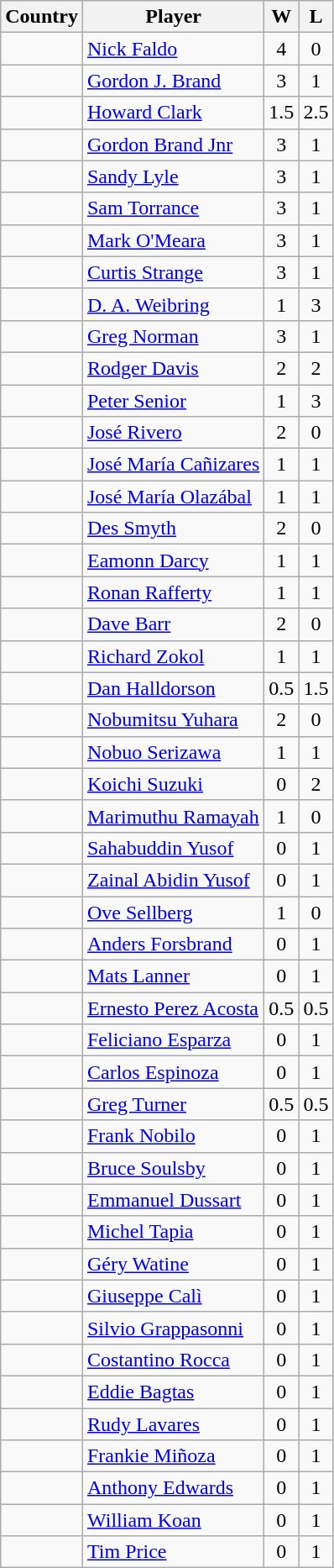<table class="wikitable sortable">
<tr>
<th>Country</th>
<th>Player</th>
<th>W</th>
<th>L</th>
</tr>
<tr>
<td></td>
<td><a href='#'>Nick Faldo</a></td>
<td align=center>4</td>
<td align=center>0</td>
</tr>
<tr>
<td></td>
<td><a href='#'>Gordon J. Brand</a></td>
<td align=center>3</td>
<td align=center>1</td>
</tr>
<tr>
<td></td>
<td><a href='#'>Howard Clark</a></td>
<td align=center>1.5</td>
<td align=center>2.5</td>
</tr>
<tr>
<td></td>
<td><a href='#'>Gordon Brand Jnr</a></td>
<td align=center>3</td>
<td align=center>1</td>
</tr>
<tr>
<td></td>
<td><a href='#'>Sandy Lyle</a></td>
<td align=center>3</td>
<td align=center>1</td>
</tr>
<tr>
<td></td>
<td><a href='#'>Sam Torrance</a></td>
<td align=center>3</td>
<td align=center>1</td>
</tr>
<tr>
<td></td>
<td><a href='#'>Mark O'Meara</a></td>
<td align=center>3</td>
<td align=center>1</td>
</tr>
<tr>
<td></td>
<td><a href='#'>Curtis Strange</a></td>
<td align=center>3</td>
<td align=center>1</td>
</tr>
<tr>
<td></td>
<td><a href='#'>D. A. Weibring</a></td>
<td align=center>1</td>
<td align=center>3</td>
</tr>
<tr>
<td></td>
<td><a href='#'>Greg Norman</a></td>
<td align=center>3</td>
<td align=center>1</td>
</tr>
<tr>
<td></td>
<td><a href='#'>Rodger Davis</a></td>
<td align=center>2</td>
<td align=center>2</td>
</tr>
<tr>
<td></td>
<td><a href='#'>Peter Senior</a></td>
<td align=center>1</td>
<td align=center>3</td>
</tr>
<tr>
<td></td>
<td><a href='#'>José Rivero</a></td>
<td align=center>2</td>
<td align=center>0</td>
</tr>
<tr>
<td></td>
<td><a href='#'>José María Cañizares</a></td>
<td align=center>1</td>
<td align=center>1</td>
</tr>
<tr>
<td></td>
<td><a href='#'>José María Olazábal</a></td>
<td align=center>1</td>
<td align=center>1</td>
</tr>
<tr>
<td></td>
<td><a href='#'>Des Smyth</a></td>
<td align=center>2</td>
<td align=center>0</td>
</tr>
<tr>
<td></td>
<td><a href='#'>Eamonn Darcy</a></td>
<td align=center>1</td>
<td align=center>1</td>
</tr>
<tr>
<td></td>
<td><a href='#'>Ronan Rafferty</a></td>
<td align=center>1</td>
<td align=center>1</td>
</tr>
<tr>
<td></td>
<td><a href='#'>Dave Barr</a></td>
<td align=center>2</td>
<td align=center>0</td>
</tr>
<tr>
<td></td>
<td><a href='#'>Richard Zokol</a></td>
<td align=center>1</td>
<td align=center>1</td>
</tr>
<tr>
<td></td>
<td><a href='#'>Dan Halldorson</a></td>
<td align=center>0.5</td>
<td align=center>1.5</td>
</tr>
<tr>
<td></td>
<td><a href='#'>Nobumitsu Yuhara</a></td>
<td align=center>2</td>
<td align=center>0</td>
</tr>
<tr>
<td></td>
<td><a href='#'>Nobuo Serizawa</a></td>
<td align=center>1</td>
<td align=center>1</td>
</tr>
<tr>
<td></td>
<td><a href='#'>Koichi Suzuki</a></td>
<td align=center>0</td>
<td align=center>2</td>
</tr>
<tr>
<td></td>
<td><a href='#'>Marimuthu Ramayah</a></td>
<td align=center>1</td>
<td align=center>0</td>
</tr>
<tr>
<td></td>
<td><a href='#'>Sahabuddin Yusof</a></td>
<td align=center>0</td>
<td align=center>1</td>
</tr>
<tr>
<td></td>
<td><a href='#'>Zainal Abidin Yusof</a></td>
<td align=center>0</td>
<td align=center>1</td>
</tr>
<tr>
<td></td>
<td><a href='#'>Ove Sellberg</a></td>
<td align=center>1</td>
<td align=center>0</td>
</tr>
<tr>
<td></td>
<td><a href='#'>Anders Forsbrand</a></td>
<td align=center>0</td>
<td align=center>1</td>
</tr>
<tr>
<td></td>
<td><a href='#'>Mats Lanner</a></td>
<td align=center>0</td>
<td align=center>1</td>
</tr>
<tr>
<td></td>
<td><a href='#'>Ernesto Perez Acosta</a></td>
<td align=center>0.5</td>
<td align=center>0.5</td>
</tr>
<tr>
<td></td>
<td><a href='#'>Feliciano Esparza</a></td>
<td align=center>0</td>
<td align=center>1</td>
</tr>
<tr>
<td></td>
<td><a href='#'>Carlos Espinoza</a></td>
<td align=center>0</td>
<td align=center>1</td>
</tr>
<tr>
<td></td>
<td><a href='#'>Greg Turner</a></td>
<td align=center>0.5</td>
<td align=center>0.5</td>
</tr>
<tr>
<td></td>
<td><a href='#'>Frank Nobilo</a></td>
<td align=center>0</td>
<td align=center>1</td>
</tr>
<tr>
<td></td>
<td><a href='#'>Bruce Soulsby</a></td>
<td align=center>0</td>
<td align=center>1</td>
</tr>
<tr>
<td></td>
<td><a href='#'>Emmanuel Dussart</a></td>
<td align=center>0</td>
<td align=center>1</td>
</tr>
<tr>
<td></td>
<td><a href='#'>Michel Tapia</a></td>
<td align=center>0</td>
<td align=center>1</td>
</tr>
<tr>
<td></td>
<td><a href='#'>Géry Watine</a></td>
<td align=center>0</td>
<td align=center>1</td>
</tr>
<tr>
<td></td>
<td><a href='#'>Giuseppe Calì</a></td>
<td align=center>0</td>
<td align=center>1</td>
</tr>
<tr>
<td></td>
<td><a href='#'>Silvio Grappasonni</a></td>
<td align=center>0</td>
<td align=center>1</td>
</tr>
<tr>
<td></td>
<td><a href='#'>Costantino Rocca</a></td>
<td align=center>0</td>
<td align=center>1</td>
</tr>
<tr>
<td></td>
<td><a href='#'>Eddie Bagtas</a></td>
<td align=center>0</td>
<td align=center>1</td>
</tr>
<tr>
<td></td>
<td><a href='#'>Rudy Lavares</a></td>
<td align=center>0</td>
<td align=center>1</td>
</tr>
<tr>
<td></td>
<td><a href='#'>Frankie Miñoza</a></td>
<td align=center>0</td>
<td align=center>1</td>
</tr>
<tr>
<td></td>
<td><a href='#'>Anthony Edwards</a></td>
<td align=center>0</td>
<td align=center>1</td>
</tr>
<tr>
<td></td>
<td><a href='#'>William Koan</a></td>
<td align=center>0</td>
<td align=center>1</td>
</tr>
<tr>
<td></td>
<td><a href='#'>Tim Price</a></td>
<td align=center>0</td>
<td align=center>1</td>
</tr>
</table>
